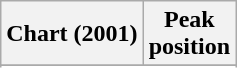<table class="wikitable plainrowheaders">
<tr>
<th>Chart (2001)</th>
<th>Peak<br>position</th>
</tr>
<tr>
</tr>
<tr>
</tr>
</table>
